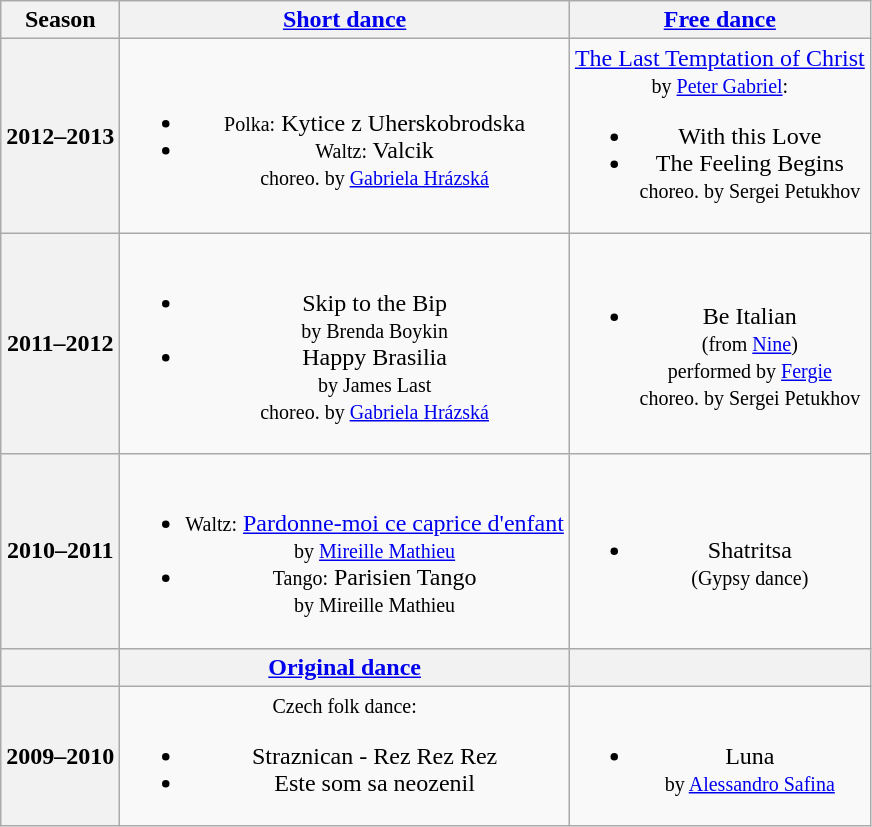<table class="wikitable" style="text-align:center">
<tr>
<th>Season</th>
<th><a href='#'>Short dance</a></th>
<th><a href='#'>Free dance</a></th>
</tr>
<tr>
<th>2012–2013 <br> </th>
<td><br><ul><li><small>Polka:</small> Kytice z Uherskobrodska</li><li><small>Waltz:</small> Valcik <br><small> choreo. by <a href='#'>Gabriela Hrázská</a> </small></li></ul></td>
<td><a href='#'>The Last Temptation of Christ</a> <br><small> by <a href='#'>Peter Gabriel</a>: </small><br><ul><li>With this Love</li><li>The Feeling Begins <br><small> choreo. by Sergei Petukhov </small></li></ul></td>
</tr>
<tr>
<th>2011–2012 <br> </th>
<td><br><ul><li>Skip to the Bip <br><small> by Brenda Boykin </small></li><li>Happy Brasilia <br><small> by James Last <br> choreo. by <a href='#'>Gabriela Hrázská</a> </small></li></ul></td>
<td><br><ul><li>Be Italian <br><small> (from <a href='#'>Nine</a>) <br> performed by <a href='#'>Fergie</a> <br> choreo. by Sergei Petukhov </small></li></ul></td>
</tr>
<tr>
<th>2010–2011 <br> </th>
<td><br><ul><li><small>Waltz:</small> <a href='#'>Pardonne-moi ce caprice d'enfant</a> <br><small> by <a href='#'>Mireille Mathieu</a> </small></li><li><small>Tango:</small> Parisien Tango <br><small> by Mireille Mathieu </small></li></ul></td>
<td><br><ul><li>Shatritsa <br> <small> (Gypsy dance) </small></li></ul></td>
</tr>
<tr>
<th></th>
<th><a href='#'>Original dance</a></th>
<th></th>
</tr>
<tr>
<th>2009–2010 <br> </th>
<td><small>Czech folk dance:</small><br><ul><li>Straznican - Rez Rez Rez</li><li>Este som sa neozenil</li></ul></td>
<td><br><ul><li>Luna <br><small> by <a href='#'>Alessandro Safina</a> </small></li></ul></td>
</tr>
</table>
